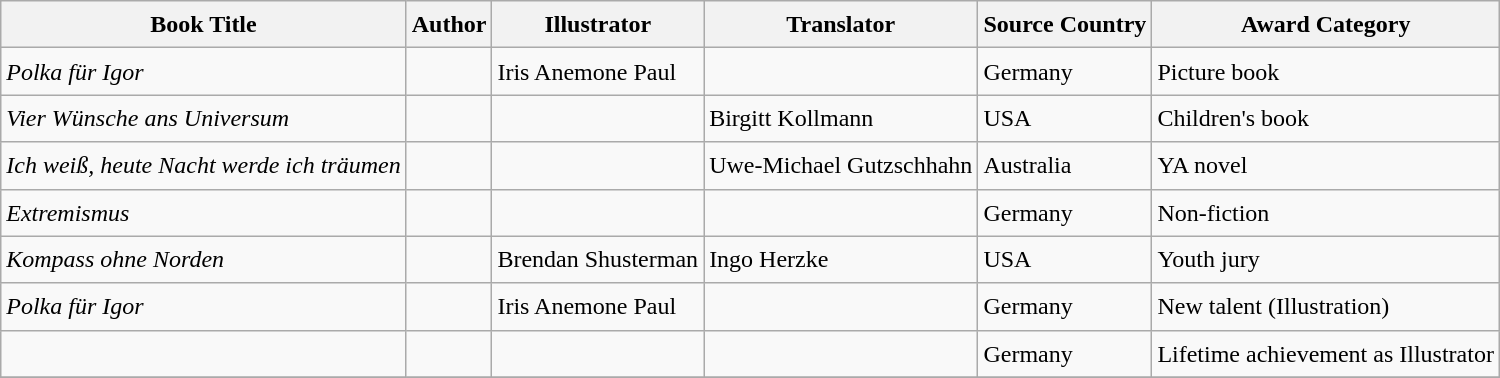<table class="wikitable sortable mw-collapsible" style="font-size:1.00em; line-height:1.5em;">
<tr>
<th scope="col">Book Title</th>
<th scope="col">Author</th>
<th scope="col">Illustrator</th>
<th scope="col">Translator</th>
<th scope="col">Source Country</th>
<th scope="col">Award Category</th>
</tr>
<tr>
<td><em>Polka für Igor</em></td>
<td></td>
<td>Iris Anemone Paul</td>
<td></td>
<td>Germany</td>
<td>Picture book</td>
</tr>
<tr>
<td><em>Vier Wünsche ans Universum</em></td>
<td></td>
<td></td>
<td>Birgitt Kollmann</td>
<td>USA</td>
<td>Children's book</td>
</tr>
<tr>
<td><em>Ich weiß, heute Nacht werde ich träumen</em></td>
<td></td>
<td></td>
<td>Uwe-Michael Gutzschhahn</td>
<td>Australia</td>
<td>YA novel</td>
</tr>
<tr>
<td><em>Extremismus</em></td>
<td></td>
<td></td>
<td></td>
<td>Germany</td>
<td>Non-fiction</td>
</tr>
<tr>
<td><em>Kompass ohne Norden</em></td>
<td></td>
<td>Brendan Shusterman</td>
<td>Ingo Herzke</td>
<td>USA</td>
<td>Youth jury</td>
</tr>
<tr>
<td><em>Polka für Igor</em></td>
<td></td>
<td>Iris Anemone Paul</td>
<td></td>
<td>Germany</td>
<td>New talent (Illustration)</td>
</tr>
<tr>
<td></td>
<td></td>
<td></td>
<td></td>
<td>Germany</td>
<td>Lifetime achievement as Illustrator</td>
</tr>
<tr>
</tr>
</table>
